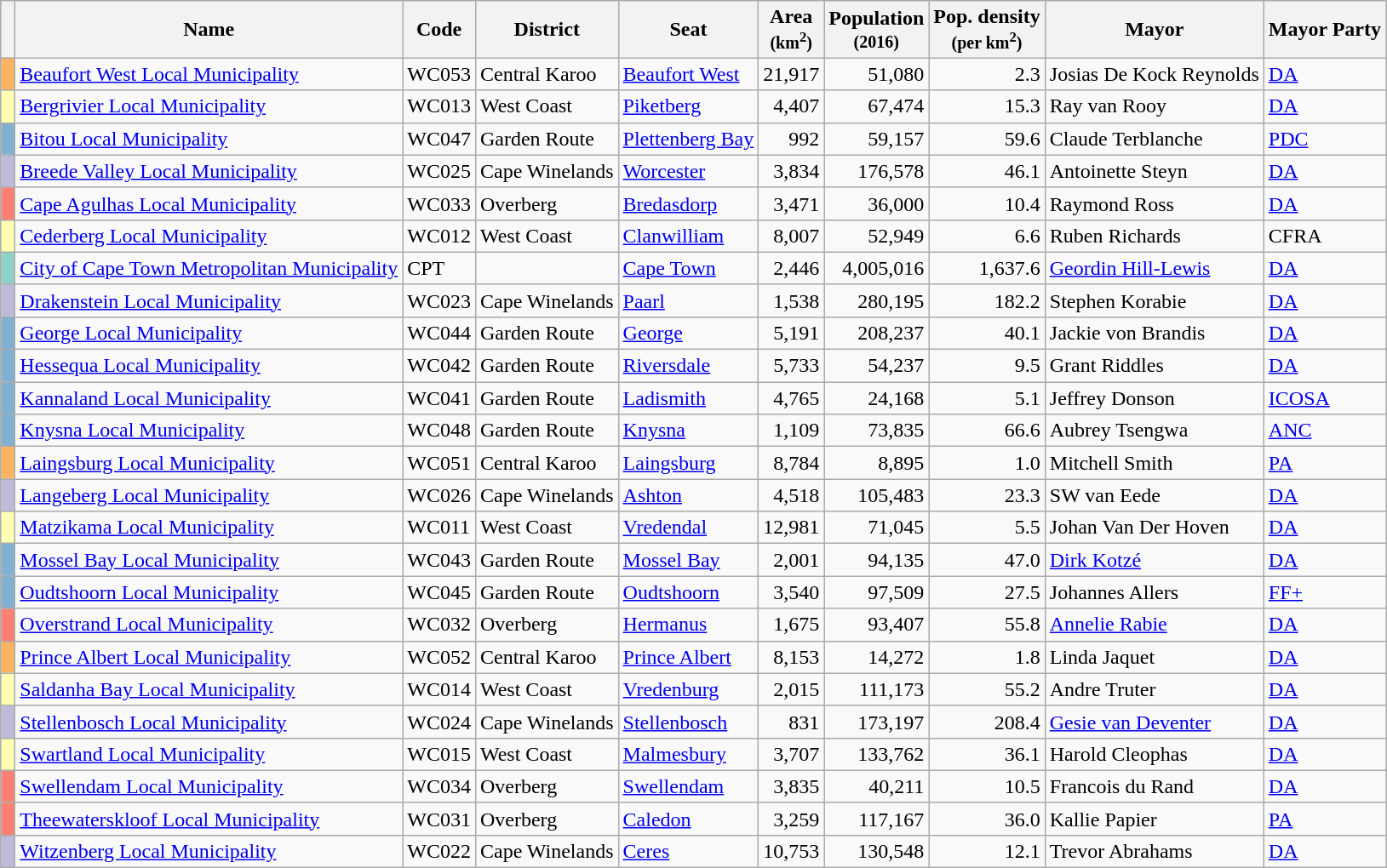<table class="wikitable sortable">
<tr>
<th class="unsortable"> </th>
<th>Name</th>
<th>Code</th>
<th>District</th>
<th>Seat</th>
<th>Area<br><small>(km<sup>2</sup>)</small></th>
<th>Population<br><small>(2016)</small></th>
<th>Pop. density<br><small>(per km<sup>2</sup>)</small></th>
<th>Mayor</th>
<th>Mayor Party</th>
</tr>
<tr>
<td style="text-align:center;background-color:#FDB462"></td>
<td><a href='#'>Beaufort West Local Municipality</a></td>
<td>WC053</td>
<td>Central Karoo</td>
<td><a href='#'>Beaufort West</a></td>
<td style="text-align:right">21,917</td>
<td style="text-align:right">51,080</td>
<td style="text-align:right">2.3</td>
<td>Josias De Kock Reynolds</td>
<td><a href='#'>DA</a></td>
</tr>
<tr>
<td style="text-align:center;background-color:#FFFFB3"></td>
<td><a href='#'>Bergrivier Local Municipality</a></td>
<td>WC013</td>
<td>West Coast</td>
<td><a href='#'>Piketberg</a></td>
<td style="text-align:right">4,407</td>
<td style="text-align:right">67,474</td>
<td style="text-align:right">15.3</td>
<td>Ray van Rooy</td>
<td><a href='#'>DA</a></td>
</tr>
<tr>
<td style="text-align:center;background-color:#80B1D3"></td>
<td><a href='#'>Bitou Local Municipality</a></td>
<td>WC047</td>
<td>Garden Route</td>
<td><a href='#'>Plettenberg Bay</a></td>
<td style="text-align:right">992</td>
<td style="text-align:right">59,157</td>
<td style="text-align:right">59.6</td>
<td>Claude Terblanche</td>
<td><a href='#'>PDC</a></td>
</tr>
<tr>
<td style="text-align:center;background-color:#BEBADA"></td>
<td><a href='#'>Breede Valley Local Municipality</a></td>
<td>WC025</td>
<td>Cape Winelands</td>
<td><a href='#'>Worcester</a></td>
<td style="text-align:right">3,834</td>
<td style="text-align:right">176,578</td>
<td style="text-align:right">46.1</td>
<td>Antoinette Steyn</td>
<td><a href='#'>DA</a></td>
</tr>
<tr>
<td style="text-align:center;background-color:#FB8072"></td>
<td><a href='#'>Cape Agulhas Local Municipality</a></td>
<td>WC033</td>
<td>Overberg</td>
<td><a href='#'>Bredasdorp</a></td>
<td style="text-align:right">3,471</td>
<td style="text-align:right">36,000</td>
<td style="text-align:right">10.4</td>
<td>Raymond Ross</td>
<td><a href='#'>DA</a></td>
</tr>
<tr>
<td style="text-align:center;background-color:#FFFFB3"></td>
<td><a href='#'>Cederberg Local Municipality</a></td>
<td>WC012</td>
<td>West Coast</td>
<td><a href='#'>Clanwilliam</a></td>
<td style="text-align:right">8,007</td>
<td style="text-align:right">52,949</td>
<td style="text-align:right">6.6</td>
<td>Ruben Richards</td>
<td>CFRA</td>
</tr>
<tr>
<td style="text-align:center;background-color:#8DD3C7"></td>
<td><a href='#'>City of Cape Town Metropolitan Municipality</a></td>
<td>CPT</td>
<td></td>
<td><a href='#'>Cape Town</a></td>
<td style="text-align:right">2,446</td>
<td style="text-align:right">4,005,016</td>
<td style="text-align:right">1,637.6</td>
<td><a href='#'>Geordin Hill-Lewis</a></td>
<td><a href='#'>DA</a></td>
</tr>
<tr>
<td style="text-align:center;background-color:#BEBADA"></td>
<td><a href='#'>Drakenstein Local Municipality</a></td>
<td>WC023</td>
<td>Cape Winelands</td>
<td><a href='#'>Paarl</a></td>
<td style="text-align:right">1,538</td>
<td style="text-align:right">280,195</td>
<td style="text-align:right">182.2</td>
<td>Stephen Korabie</td>
<td><a href='#'>DA</a></td>
</tr>
<tr>
<td style="text-align:center;background-color:#80B1D3"></td>
<td><a href='#'>George Local Municipality</a></td>
<td>WC044</td>
<td>Garden Route</td>
<td><a href='#'>George</a></td>
<td style="text-align:right">5,191</td>
<td style="text-align:right">208,237</td>
<td style="text-align:right">40.1</td>
<td>Jackie von Brandis</td>
<td><a href='#'>DA</a></td>
</tr>
<tr>
<td style="text-align:center;background-color:#80B1D3"></td>
<td><a href='#'>Hessequa Local Municipality</a></td>
<td>WC042</td>
<td>Garden Route</td>
<td><a href='#'>Riversdale</a></td>
<td style="text-align:right">5,733</td>
<td style="text-align:right">54,237</td>
<td style="text-align:right">9.5</td>
<td>Grant Riddles</td>
<td><a href='#'>DA</a></td>
</tr>
<tr>
<td style="text-align:center;background-color:#80B1D3"></td>
<td><a href='#'>Kannaland Local Municipality</a></td>
<td>WC041</td>
<td>Garden Route</td>
<td><a href='#'>Ladismith</a></td>
<td style="text-align:right">4,765</td>
<td style="text-align:right">24,168</td>
<td style="text-align:right">5.1</td>
<td>Jeffrey Donson</td>
<td><a href='#'>ICOSA</a></td>
</tr>
<tr>
<td style="text-align:center;background-color:#80B1D3"></td>
<td><a href='#'>Knysna Local Municipality</a></td>
<td>WC048</td>
<td>Garden Route</td>
<td><a href='#'>Knysna</a></td>
<td style="text-align:right">1,109</td>
<td style="text-align:right">73,835</td>
<td style="text-align:right">66.6</td>
<td>Aubrey Tsengwa</td>
<td><a href='#'>ANC</a></td>
</tr>
<tr>
<td style="text-align:center;background-color:#FDB462"></td>
<td><a href='#'>Laingsburg Local Municipality</a></td>
<td>WC051</td>
<td>Central Karoo</td>
<td><a href='#'>Laingsburg</a></td>
<td style="text-align:right">8,784</td>
<td style="text-align:right">8,895</td>
<td style="text-align:right">1.0</td>
<td>Mitchell Smith</td>
<td><a href='#'>PA</a></td>
</tr>
<tr>
<td style="text-align:center;background-color:#BEBADA"></td>
<td><a href='#'>Langeberg Local Municipality</a></td>
<td>WC026</td>
<td>Cape Winelands</td>
<td><a href='#'>Ashton</a></td>
<td style="text-align:right">4,518</td>
<td style="text-align:right">105,483</td>
<td style="text-align:right">23.3</td>
<td>SW van Eede</td>
<td><a href='#'>DA</a></td>
</tr>
<tr>
<td style="text-align:center;background-color:#FFFFB3"></td>
<td><a href='#'>Matzikama Local Municipality</a></td>
<td>WC011</td>
<td>West Coast</td>
<td><a href='#'>Vredendal</a></td>
<td style="text-align:right">12,981</td>
<td style="text-align:right">71,045</td>
<td style="text-align:right">5.5</td>
<td>Johan Van Der Hoven</td>
<td><a href='#'>DA</a></td>
</tr>
<tr>
<td style="text-align:center;background-color:#80B1D3"></td>
<td><a href='#'>Mossel Bay Local Municipality</a></td>
<td>WC043</td>
<td>Garden Route</td>
<td><a href='#'>Mossel Bay</a></td>
<td style="text-align:right">2,001</td>
<td style="text-align:right">94,135</td>
<td style="text-align:right">47.0</td>
<td><a href='#'>Dirk Kotzé</a></td>
<td><a href='#'>DA</a></td>
</tr>
<tr>
<td style="text-align:center;background-color:#80B1D3"></td>
<td><a href='#'>Oudtshoorn Local Municipality</a></td>
<td>WC045</td>
<td>Garden Route</td>
<td><a href='#'>Oudtshoorn</a></td>
<td style="text-align:right">3,540</td>
<td style="text-align:right">97,509</td>
<td style="text-align:right">27.5</td>
<td>Johannes Allers</td>
<td><a href='#'>FF+</a></td>
</tr>
<tr>
<td style="text-align:center;background-color:#FB8072"></td>
<td><a href='#'>Overstrand Local Municipality</a></td>
<td>WC032</td>
<td>Overberg</td>
<td><a href='#'>Hermanus</a></td>
<td style="text-align:right">1,675</td>
<td style="text-align:right">93,407</td>
<td style="text-align:right">55.8</td>
<td><a href='#'>Annelie Rabie</a></td>
<td><a href='#'>DA</a></td>
</tr>
<tr>
<td style="text-align:center;background-color:#FDB462"></td>
<td><a href='#'>Prince Albert Local Municipality</a></td>
<td>WC052</td>
<td>Central Karoo</td>
<td><a href='#'>Prince Albert</a></td>
<td style="text-align:right">8,153</td>
<td style="text-align:right">14,272</td>
<td style="text-align:right">1.8</td>
<td>Linda Jaquet</td>
<td><a href='#'>DA</a></td>
</tr>
<tr>
<td style="text-align:center;background-color:#FFFFB3"></td>
<td><a href='#'>Saldanha Bay Local Municipality</a></td>
<td>WC014</td>
<td>West Coast</td>
<td><a href='#'>Vredenburg</a></td>
<td style="text-align:right">2,015</td>
<td style="text-align:right">111,173</td>
<td style="text-align:right">55.2</td>
<td>Andre Truter</td>
<td><a href='#'>DA</a></td>
</tr>
<tr>
<td style="text-align:center;background-color:#BEBADA"></td>
<td><a href='#'>Stellenbosch Local Municipality</a></td>
<td>WC024</td>
<td>Cape Winelands</td>
<td><a href='#'>Stellenbosch</a></td>
<td style="text-align:right">831</td>
<td style="text-align:right">173,197</td>
<td style="text-align:right">208.4</td>
<td><a href='#'>Gesie van Deventer</a></td>
<td><a href='#'>DA</a></td>
</tr>
<tr>
<td style="text-align:center;background-color:#FFFFB3"></td>
<td><a href='#'>Swartland Local Municipality</a></td>
<td>WC015</td>
<td>West Coast</td>
<td><a href='#'>Malmesbury</a></td>
<td style="text-align:right">3,707</td>
<td style="text-align:right">133,762</td>
<td style="text-align:right">36.1</td>
<td>Harold Cleophas</td>
<td><a href='#'>DA</a></td>
</tr>
<tr>
<td style="text-align:center;background-color:#FB8072"></td>
<td><a href='#'>Swellendam Local Municipality</a></td>
<td>WC034</td>
<td>Overberg</td>
<td><a href='#'>Swellendam</a></td>
<td style="text-align:right">3,835</td>
<td style="text-align:right">40,211</td>
<td style="text-align:right">10.5</td>
<td>Francois du Rand</td>
<td><a href='#'>DA</a></td>
</tr>
<tr>
<td style="text-align:center;background-color:#FB8072"></td>
<td><a href='#'>Theewaterskloof Local Municipality</a></td>
<td>WC031</td>
<td>Overberg</td>
<td><a href='#'>Caledon</a></td>
<td style="text-align:right">3,259</td>
<td style="text-align:right">117,167</td>
<td style="text-align:right">36.0</td>
<td>Kallie Papier</td>
<td><a href='#'>PA</a></td>
</tr>
<tr>
<td style="text-align:center;background-color:#BEBADA"></td>
<td><a href='#'>Witzenberg Local Municipality</a></td>
<td>WC022</td>
<td>Cape Winelands</td>
<td><a href='#'>Ceres</a></td>
<td style="text-align:right">10,753</td>
<td style="text-align:right">130,548</td>
<td style="text-align:right">12.1</td>
<td>Trevor Abrahams</td>
<td><a href='#'>DA</a></td>
</tr>
</table>
